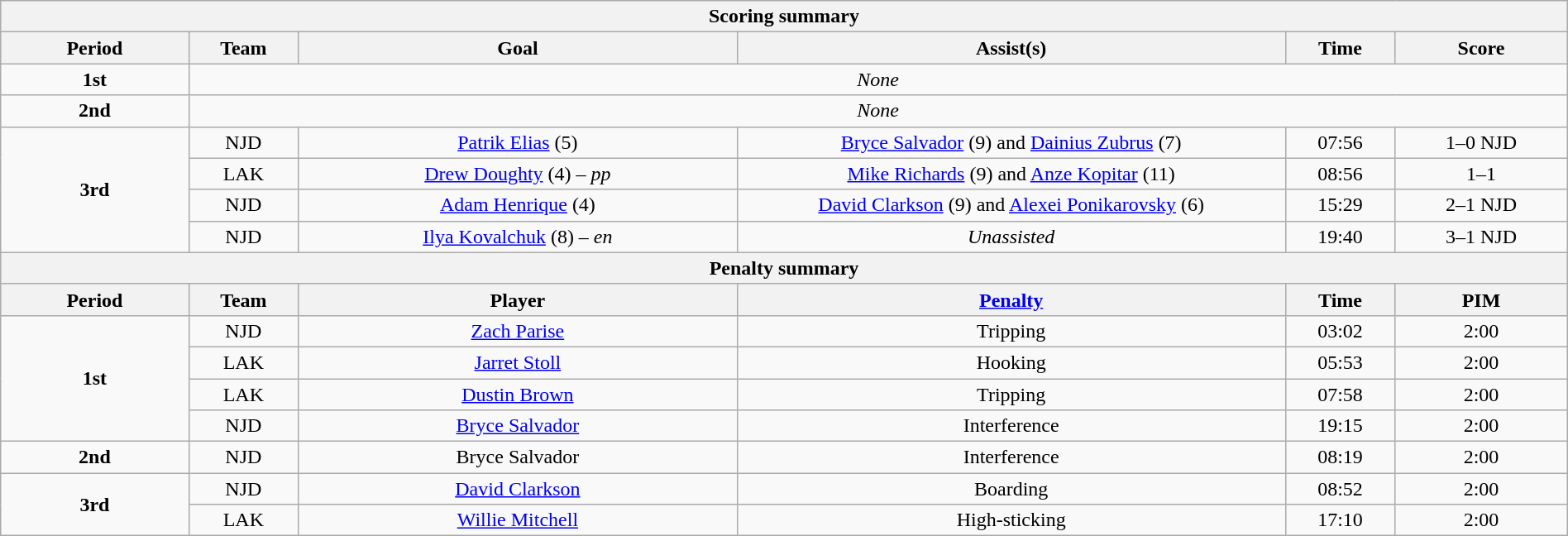<table style="width:100%;" class="wikitable">
<tr>
<th colspan=6>Scoring summary</th>
</tr>
<tr>
<th style="width:12%;">Period</th>
<th style="width:7%;">Team</th>
<th style="width:28%;">Goal</th>
<th style="width:35%;">Assist(s)</th>
<th style="width:7%;">Time</th>
<th style="width:11%;">Score</th>
</tr>
<tr style="text-align:center;">
<td><strong>1st</strong></td>
<td colspan="5"><em>None</em></td>
</tr>
<tr style="text-align:center;">
<td><strong>2nd</strong></td>
<td colspan="5"><em>None</em></td>
</tr>
<tr style="text-align:center;">
<td rowspan="4"><strong>3rd</strong></td>
<td>NJD</td>
<td><a href='#'>Patrik Elias</a> (5)</td>
<td><a href='#'>Bryce Salvador</a> (9) and <a href='#'>Dainius Zubrus</a> (7)</td>
<td>07:56</td>
<td>1–0 NJD</td>
</tr>
<tr style="text-align:center;">
<td>LAK</td>
<td><a href='#'>Drew Doughty</a> (4) – <em>pp</em></td>
<td><a href='#'>Mike Richards</a> (9) and <a href='#'>Anze Kopitar</a> (11)</td>
<td>08:56</td>
<td>1–1</td>
</tr>
<tr style="text-align:center;">
<td>NJD</td>
<td><a href='#'>Adam Henrique</a> (4)</td>
<td><a href='#'>David Clarkson</a> (9) and <a href='#'>Alexei Ponikarovsky</a> (6)</td>
<td>15:29</td>
<td>2–1 NJD</td>
</tr>
<tr style="text-align:center;">
<td>NJD</td>
<td><a href='#'>Ilya Kovalchuk</a> (8) – <em>en</em></td>
<td><em>Unassisted</em></td>
<td>19:40</td>
<td>3–1 NJD</td>
</tr>
<tr>
<th colspan=6>Penalty summary</th>
</tr>
<tr>
<th style="width:12%;">Period</th>
<th style="width:7%;">Team</th>
<th style="width:28%;">Player</th>
<th style="width:35%;"><a href='#'>Penalty</a></th>
<th style="width:7%;">Time</th>
<th style="width:11%;">PIM</th>
</tr>
<tr style="text-align:center;">
<td rowspan="4"><strong>1st</strong></td>
<td>NJD</td>
<td><a href='#'>Zach Parise</a></td>
<td>Tripping</td>
<td>03:02</td>
<td>2:00</td>
</tr>
<tr style="text-align:center;">
<td>LAK</td>
<td><a href='#'>Jarret Stoll</a></td>
<td>Hooking</td>
<td>05:53</td>
<td>2:00</td>
</tr>
<tr style="text-align:center;">
<td>LAK</td>
<td><a href='#'>Dustin Brown</a></td>
<td>Tripping</td>
<td>07:58</td>
<td>2:00</td>
</tr>
<tr style="text-align:center;">
<td>NJD</td>
<td><a href='#'>Bryce Salvador</a></td>
<td>Interference</td>
<td>19:15</td>
<td>2:00</td>
</tr>
<tr style="text-align:center;">
<td rowspan="1"><strong>2nd</strong></td>
<td>NJD</td>
<td>Bryce Salvador</td>
<td>Interference</td>
<td>08:19</td>
<td>2:00</td>
</tr>
<tr style="text-align:center;">
<td rowspan="2"><strong>3rd</strong></td>
<td>NJD</td>
<td><a href='#'>David Clarkson</a></td>
<td>Boarding</td>
<td>08:52</td>
<td>2:00</td>
</tr>
<tr style="text-align:center;">
<td>LAK</td>
<td><a href='#'>Willie Mitchell</a></td>
<td>High-sticking</td>
<td>17:10</td>
<td>2:00</td>
</tr>
</table>
